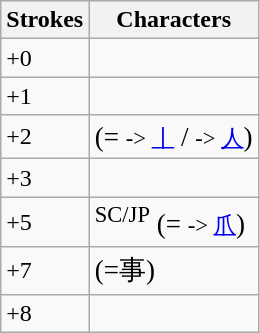<table class="wikitable">
<tr>
<th>Strokes</th>
<th>Characters</th>
</tr>
<tr --->
<td>+0</td>
<td style="font-size: large;"></td>
</tr>
<tr --->
<td>+1</td>
<td style="font-size: large;"></td>
</tr>
<tr --->
<td>+2</td>
<td style="font-size: large;"> (= <small>-> <a href='#'>丨</a></small> /  <small>-> <a href='#'>人</a></small>)</td>
</tr>
<tr --->
<td>+3</td>
<td style="font-size: large;"></td>
</tr>
<tr --->
<td>+5</td>
<td style="font-size: large;"><sup>SC/JP</sup> (= <small>-> <a href='#'>爪</a></small>)</td>
</tr>
<tr --->
<td>+7</td>
<td style="font-size: large;"> (=事)</td>
</tr>
<tr --->
<td>+8</td>
<td style="font-size: large;"></td>
</tr>
</table>
